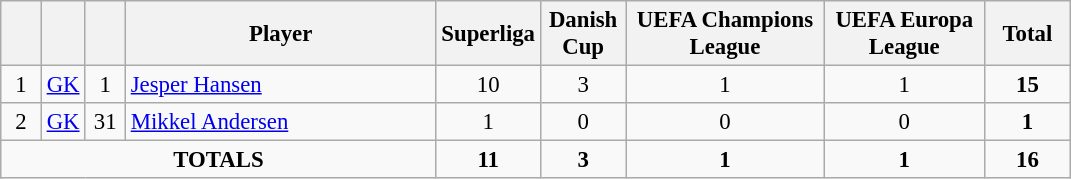<table class="wikitable sortable" style="font-size: 95%; text-align: center;">
<tr>
<th width=20></th>
<th width=20></th>
<th width=20></th>
<th width=200>Player</th>
<th width=50>Superliga</th>
<th width=50>Danish Cup</th>
<th width=125>UEFA Champions League</th>
<th width=100>UEFA Europa League</th>
<th width=50>Total</th>
</tr>
<tr>
<td>1</td>
<td><a href='#'>GK</a></td>
<td>1</td>
<td align=left> <a href='#'>Jesper Hansen</a></td>
<td>10</td>
<td>3</td>
<td>1</td>
<td>1</td>
<td><strong>15</strong></td>
</tr>
<tr>
<td>2</td>
<td><a href='#'>GK</a></td>
<td>31</td>
<td align=left> <a href='#'>Mikkel Andersen</a></td>
<td>1</td>
<td>0</td>
<td>0</td>
<td>0</td>
<td><strong>1</strong></td>
</tr>
<tr>
<td colspan="4"><strong>TOTALS</strong></td>
<td><strong>11</strong></td>
<td><strong>3</strong></td>
<td><strong>1</strong></td>
<td><strong>1</strong></td>
<td><strong>16</strong></td>
</tr>
</table>
